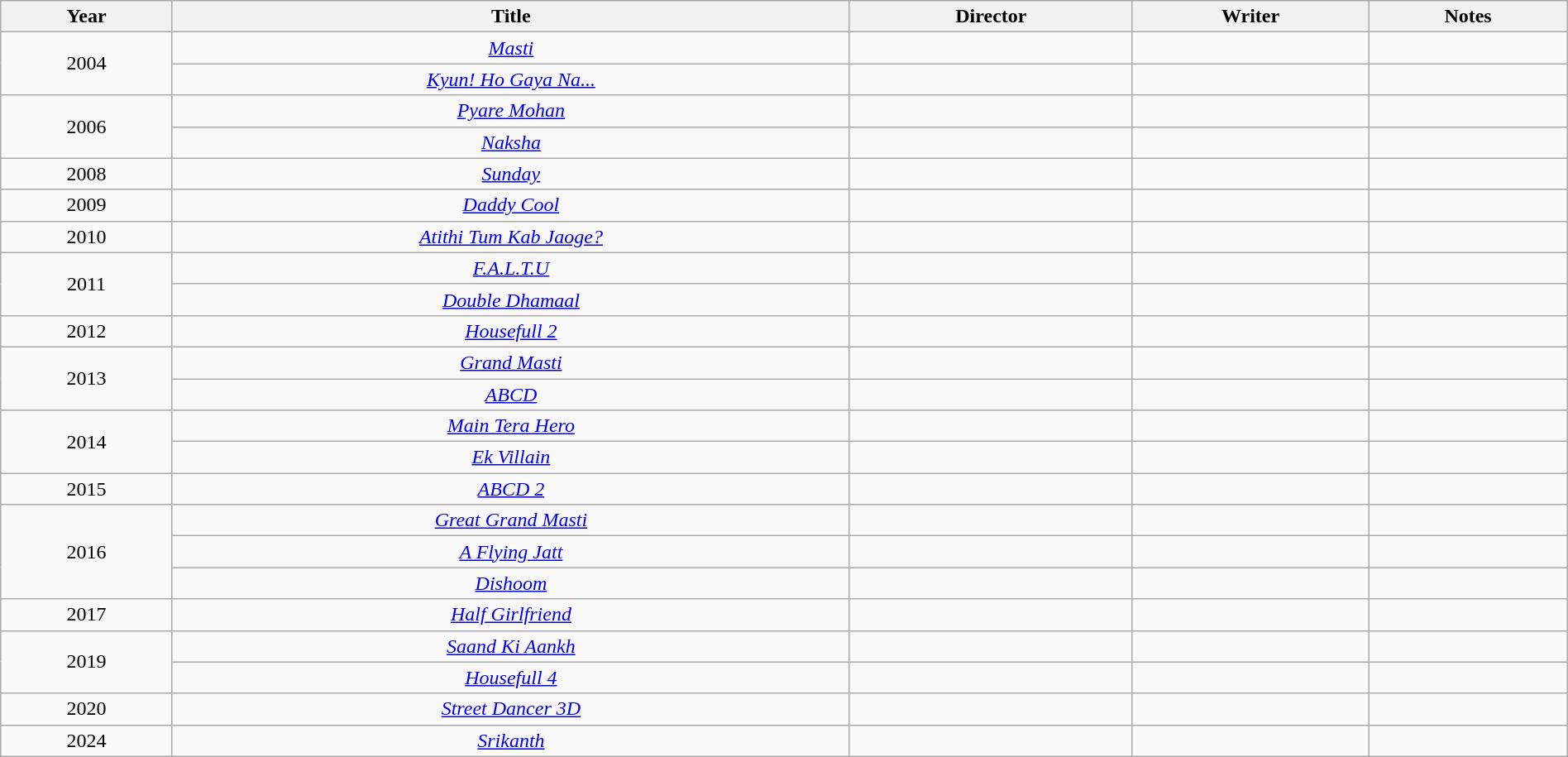<table class="wikitable sortable"style="width: 100%; text-align: center;">
<tr>
<th>Year</th>
<th>Title</th>
<th>Director</th>
<th>Writer</th>
<th>Notes</th>
</tr>
<tr>
<td rowspan=2>2004</td>
<td><em><a href='#'>Masti</a></em></td>
<td></td>
<td></td>
<td></td>
</tr>
<tr>
<td><em><a href='#'>Kyun! Ho Gaya Na...</a></em></td>
<td></td>
<td></td>
<td></td>
</tr>
<tr>
<td rowspan=2>2006</td>
<td><em><a href='#'>Pyare Mohan</a></em></td>
<td></td>
<td></td>
<td></td>
</tr>
<tr>
<td><em><a href='#'>Naksha</a></em></td>
<td></td>
<td></td>
<td></td>
</tr>
<tr>
<td>2008</td>
<td><em><a href='#'>Sunday</a></em></td>
<td></td>
<td></td>
<td></td>
</tr>
<tr>
<td>2009</td>
<td><em><a href='#'>Daddy  Cool</a></em></td>
<td></td>
<td></td>
<td></td>
</tr>
<tr>
<td>2010</td>
<td><em><a href='#'>Atithi Tum Kab Jaoge?</a></em></td>
<td></td>
<td></td>
<td></td>
</tr>
<tr>
<td rowspan=2>2011</td>
<td><em><a href='#'>F.A.L.T.U</a></em></td>
<td></td>
<td></td>
<td></td>
</tr>
<tr>
<td><em><a href='#'>Double Dhamaal</a></em></td>
<td></td>
<td></td>
<td></td>
</tr>
<tr>
<td>2012</td>
<td><em><a href='#'>Housefull 2</a></em></td>
<td></td>
<td></td>
<td></td>
</tr>
<tr>
<td rowspan=2>2013</td>
<td><em><a href='#'>Grand Masti</a></em></td>
<td></td>
<td></td>
<td></td>
</tr>
<tr>
<td><em><a href='#'>ABCD</a></em></td>
<td></td>
<td></td>
<td></td>
</tr>
<tr>
<td rowspan=2>2014</td>
<td><em><a href='#'>Main Tera Hero</a></em></td>
<td></td>
<td></td>
<td></td>
</tr>
<tr>
<td><em><a href='#'>Ek Villain</a></em></td>
<td></td>
<td></td>
<td></td>
</tr>
<tr>
<td>2015</td>
<td><em><a href='#'>ABCD 2</a></em></td>
<td></td>
<td></td>
<td></td>
</tr>
<tr>
<td rowspan=3>2016</td>
<td><em><a href='#'>Great Grand Masti</a></em></td>
<td></td>
<td></td>
<td></td>
</tr>
<tr>
<td><em><a href='#'>A Flying Jatt</a></em></td>
<td></td>
<td></td>
<td></td>
</tr>
<tr>
<td><em><a href='#'>Dishoom</a></em></td>
<td></td>
<td></td>
<td></td>
</tr>
<tr>
<td>2017</td>
<td><em><a href='#'>Half Girlfriend</a></em></td>
<td></td>
<td></td>
<td></td>
</tr>
<tr>
<td rowspan=2>2019</td>
<td><em><a href='#'>Saand Ki Aankh</a></em></td>
<td></td>
<td></td>
<td></td>
</tr>
<tr>
<td><em><a href='#'>Housefull 4</a></em></td>
<td></td>
<td></td>
<td></td>
</tr>
<tr>
<td>2020</td>
<td><em><a href='#'>Street Dancer 3D</a></em></td>
<td></td>
<td></td>
<td></td>
</tr>
<tr>
<td>2024</td>
<td><em><a href='#'>Srikanth</a></em></td>
<td></td>
<td></td>
<td></td>
</tr>
</table>
